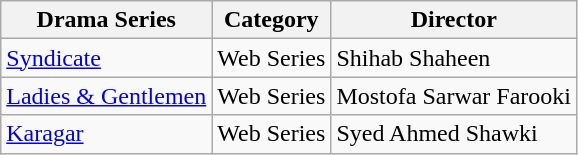<table class="wikitable">
<tr>
<th>Drama Series</th>
<th>Category</th>
<th>Director</th>
</tr>
<tr>
<td><a href='#'>Syndicate</a></td>
<td>Web Series</td>
<td>Shihab Shaheen</td>
</tr>
<tr>
<td><a href='#'>Ladies & Gentlemen</a></td>
<td>Web Series</td>
<td>Mostofa Sarwar Farooki</td>
</tr>
<tr>
<td><a href='#'>Karagar</a></td>
<td>Web Series</td>
<td>Syed Ahmed Shawki</td>
</tr>
</table>
